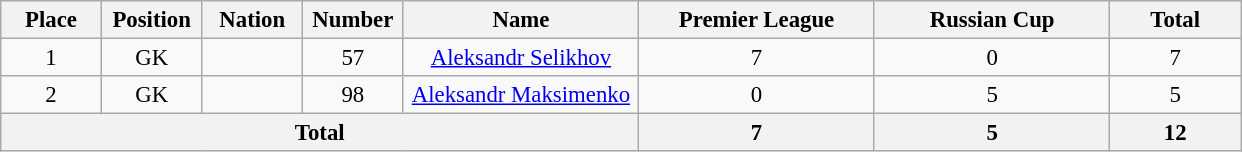<table class="wikitable" style="font-size: 95%; text-align: center;">
<tr>
<th width=60>Place</th>
<th width=60>Position</th>
<th width=60>Nation</th>
<th width=60>Number</th>
<th width=150>Name</th>
<th width=150>Premier League</th>
<th width=150>Russian Cup</th>
<th width=80>Total</th>
</tr>
<tr>
<td>1</td>
<td>GK</td>
<td></td>
<td>57</td>
<td><a href='#'>Aleksandr Selikhov</a></td>
<td>7</td>
<td>0</td>
<td>7</td>
</tr>
<tr>
<td>2</td>
<td>GK</td>
<td></td>
<td>98</td>
<td><a href='#'>Aleksandr Maksimenko</a></td>
<td>0</td>
<td>5</td>
<td>5</td>
</tr>
<tr>
<th colspan=5>Total</th>
<th>7</th>
<th>5</th>
<th>12</th>
</tr>
</table>
